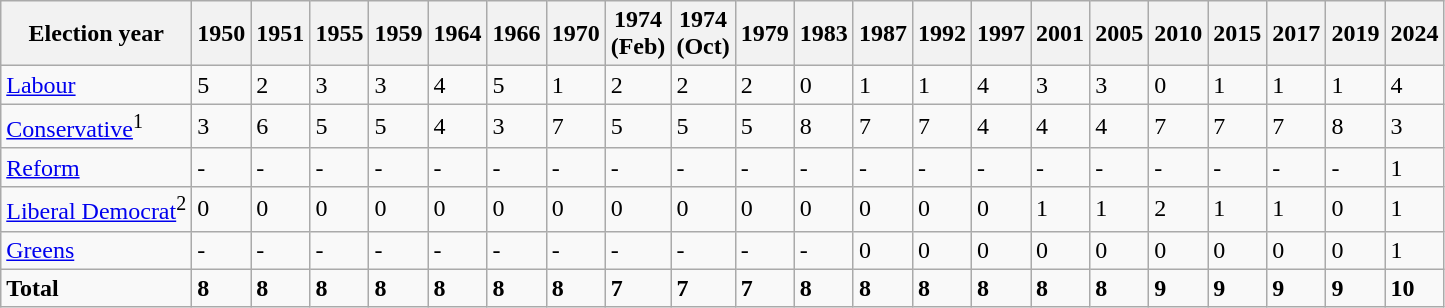<table class="wikitable">
<tr>
<th>Election year</th>
<th>1950</th>
<th>1951</th>
<th>1955</th>
<th>1959</th>
<th>1964</th>
<th>1966</th>
<th>1970</th>
<th>1974<br>(Feb)</th>
<th>1974<br>(Oct)</th>
<th>1979</th>
<th>1983</th>
<th>1987</th>
<th>1992</th>
<th>1997</th>
<th>2001</th>
<th>2005</th>
<th>2010</th>
<th>2015</th>
<th>2017</th>
<th>2019</th>
<th>2024</th>
</tr>
<tr>
<td><a href='#'>Labour</a></td>
<td>5</td>
<td>2</td>
<td>3</td>
<td>3</td>
<td>4</td>
<td>5</td>
<td>1</td>
<td>2</td>
<td>2</td>
<td>2</td>
<td>0</td>
<td>1</td>
<td>1</td>
<td>4</td>
<td>3</td>
<td>3</td>
<td>0</td>
<td>1</td>
<td>1</td>
<td>1</td>
<td>4</td>
</tr>
<tr>
<td><a href='#'>Conservative</a><sup>1</sup></td>
<td>3</td>
<td>6</td>
<td>5</td>
<td>5</td>
<td>4</td>
<td>3</td>
<td>7</td>
<td>5</td>
<td>5</td>
<td>5</td>
<td>8</td>
<td>7</td>
<td>7</td>
<td>4</td>
<td>4</td>
<td>4</td>
<td>7</td>
<td>7</td>
<td>7</td>
<td>8</td>
<td>3</td>
</tr>
<tr>
<td><a href='#'>Reform</a></td>
<td>-</td>
<td>-</td>
<td>-</td>
<td>-</td>
<td>-</td>
<td>-</td>
<td>-</td>
<td>-</td>
<td>-</td>
<td>-</td>
<td>-</td>
<td>-</td>
<td>-</td>
<td>-</td>
<td>-</td>
<td>-</td>
<td>-</td>
<td>-</td>
<td>-</td>
<td>-</td>
<td>1</td>
</tr>
<tr>
<td><a href='#'>Liberal Democrat</a><sup>2</sup></td>
<td>0</td>
<td>0</td>
<td>0</td>
<td>0</td>
<td>0</td>
<td>0</td>
<td>0</td>
<td>0</td>
<td>0</td>
<td>0</td>
<td>0</td>
<td>0</td>
<td>0</td>
<td>0</td>
<td>1</td>
<td>1</td>
<td>2</td>
<td>1</td>
<td>1</td>
<td>0</td>
<td>1</td>
</tr>
<tr>
<td><a href='#'>Greens</a></td>
<td>-</td>
<td>-</td>
<td>-</td>
<td>-</td>
<td>-</td>
<td>-</td>
<td>-</td>
<td>-</td>
<td>-</td>
<td>-</td>
<td>-</td>
<td>0</td>
<td>0</td>
<td>0</td>
<td>0</td>
<td>0</td>
<td>0</td>
<td>0</td>
<td>0</td>
<td>0</td>
<td>1</td>
</tr>
<tr>
<td><strong>Total</strong></td>
<td><strong>8</strong></td>
<td><strong>8</strong></td>
<td><strong>8</strong></td>
<td><strong>8</strong></td>
<td><strong>8</strong></td>
<td><strong>8</strong></td>
<td><strong>8</strong></td>
<td><strong>7</strong></td>
<td><strong>7</strong></td>
<td><strong>7</strong></td>
<td><strong>8</strong></td>
<td><strong>8</strong></td>
<td><strong>8</strong></td>
<td><strong>8</strong></td>
<td><strong>8</strong></td>
<td><strong>8</strong></td>
<td><strong>9</strong></td>
<td><strong>9</strong></td>
<td><strong>9</strong></td>
<td><strong>9</strong></td>
<td><strong>10</strong></td>
</tr>
</table>
